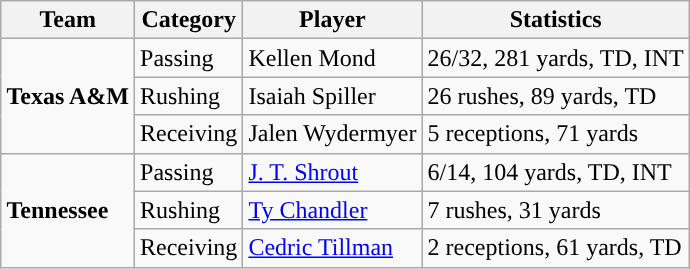<table class="wikitable" style="float: right;">
<tr>
<th>Team</th>
<th>Category</th>
<th>Player</th>
<th>Statistics</th>
</tr>
<tr>
<td rowspan=3><strong>Texas A&M</strong></td>
<td>Passing</td>
<td>Kellen Mond</td>
<td>26/32, 281 yards, TD, INT</td>
</tr>
<tr>
<td>Rushing</td>
<td>Isaiah Spiller</td>
<td>26 rushes, 89 yards, TD</td>
</tr>
<tr>
<td>Receiving</td>
<td>Jalen Wydermyer</td>
<td>5 receptions, 71 yards</td>
</tr>
<tr>
<td rowspan=3><strong>Tennessee</strong></td>
<td>Passing</td>
<td><a href='#'>J. T. Shrout</a></td>
<td>6/14, 104 yards, TD, INT</td>
</tr>
<tr>
<td>Rushing</td>
<td><a href='#'>Ty Chandler</a></td>
<td>7 rushes, 31 yards</td>
</tr>
<tr>
<td>Receiving</td>
<td><a href='#'>Cedric Tillman</a></td>
<td>2 receptions, 61 yards, TD</td>
</tr>
</table>
